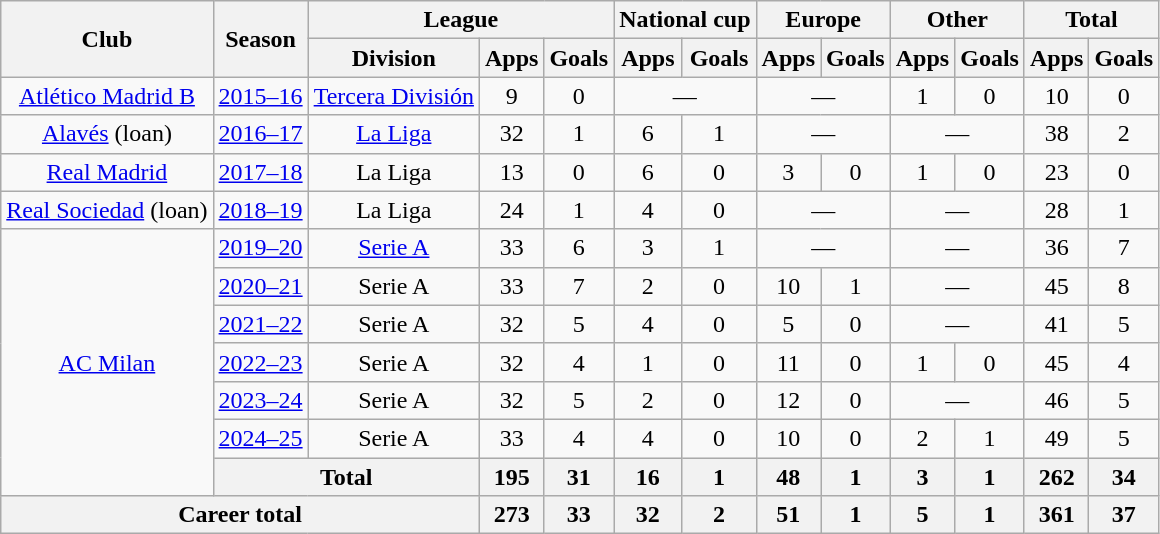<table class="wikitable" style="text-align: center;">
<tr>
<th rowspan="2">Club</th>
<th rowspan="2">Season</th>
<th colspan="3">League</th>
<th colspan="2">National cup</th>
<th colspan="2">Europe</th>
<th colspan="2">Other</th>
<th colspan="2">Total</th>
</tr>
<tr>
<th>Division</th>
<th>Apps</th>
<th>Goals</th>
<th>Apps</th>
<th>Goals</th>
<th>Apps</th>
<th>Goals</th>
<th>Apps</th>
<th>Goals</th>
<th>Apps</th>
<th>Goals</th>
</tr>
<tr>
<td><a href='#'>Atlético Madrid B</a></td>
<td><a href='#'>2015–16</a></td>
<td><a href='#'>Tercera División</a></td>
<td>9</td>
<td>0</td>
<td colspan="2">—</td>
<td colspan="2">—</td>
<td>1</td>
<td>0</td>
<td>10</td>
<td>0</td>
</tr>
<tr>
<td><a href='#'>Alavés</a> (loan)</td>
<td><a href='#'>2016–17</a></td>
<td><a href='#'>La Liga</a></td>
<td>32</td>
<td>1</td>
<td>6</td>
<td>1</td>
<td colspan="2">—</td>
<td colspan="2">—</td>
<td>38</td>
<td>2</td>
</tr>
<tr>
<td><a href='#'>Real Madrid</a></td>
<td><a href='#'>2017–18</a></td>
<td>La Liga</td>
<td>13</td>
<td>0</td>
<td>6</td>
<td>0</td>
<td>3</td>
<td>0</td>
<td>1</td>
<td>0</td>
<td>23</td>
<td>0</td>
</tr>
<tr>
<td><a href='#'>Real Sociedad</a> (loan)</td>
<td><a href='#'>2018–19</a></td>
<td>La Liga</td>
<td>24</td>
<td>1</td>
<td>4</td>
<td>0</td>
<td colspan="2">—</td>
<td colspan="2">—</td>
<td>28</td>
<td>1</td>
</tr>
<tr>
<td rowspan="7"><a href='#'>AC Milan</a></td>
<td><a href='#'>2019–20</a></td>
<td><a href='#'>Serie A</a></td>
<td>33</td>
<td>6</td>
<td>3</td>
<td>1</td>
<td colspan="2">—</td>
<td colspan="2">—</td>
<td>36</td>
<td>7</td>
</tr>
<tr>
<td><a href='#'>2020–21</a></td>
<td>Serie A</td>
<td>33</td>
<td>7</td>
<td>2</td>
<td>0</td>
<td>10</td>
<td>1</td>
<td colspan="2">—</td>
<td>45</td>
<td>8</td>
</tr>
<tr>
<td><a href='#'>2021–22</a></td>
<td>Serie A</td>
<td>32</td>
<td>5</td>
<td>4</td>
<td>0</td>
<td>5</td>
<td>0</td>
<td colspan="2">—</td>
<td>41</td>
<td>5</td>
</tr>
<tr>
<td><a href='#'>2022–23</a></td>
<td>Serie A</td>
<td>32</td>
<td>4</td>
<td>1</td>
<td>0</td>
<td>11</td>
<td>0</td>
<td>1</td>
<td>0</td>
<td>45</td>
<td>4</td>
</tr>
<tr>
<td><a href='#'>2023–24</a></td>
<td>Serie A</td>
<td>32</td>
<td>5</td>
<td>2</td>
<td>0</td>
<td>12</td>
<td>0</td>
<td colspan="2">—</td>
<td>46</td>
<td>5</td>
</tr>
<tr>
<td><a href='#'>2024–25</a></td>
<td>Serie A</td>
<td>33</td>
<td>4</td>
<td>4</td>
<td>0</td>
<td>10</td>
<td>0</td>
<td>2</td>
<td>1</td>
<td>49</td>
<td>5</td>
</tr>
<tr>
<th colspan="2">Total</th>
<th>195</th>
<th>31</th>
<th>16</th>
<th>1</th>
<th>48</th>
<th>1</th>
<th>3</th>
<th>1</th>
<th>262</th>
<th>34</th>
</tr>
<tr>
<th colspan="3">Career total</th>
<th>273</th>
<th>33</th>
<th>32</th>
<th>2</th>
<th>51</th>
<th>1</th>
<th>5</th>
<th>1</th>
<th>361</th>
<th>37</th>
</tr>
</table>
